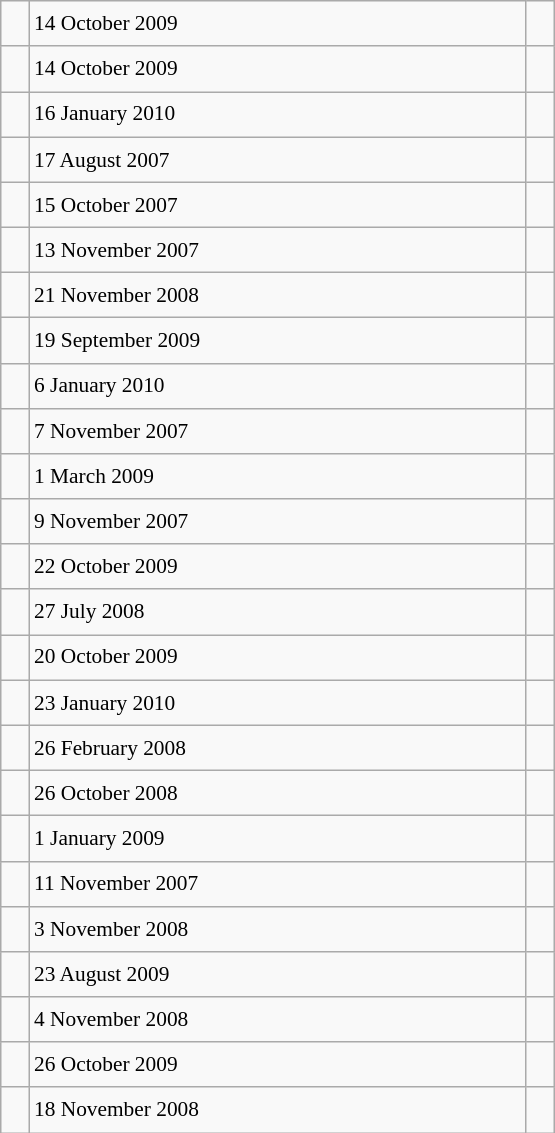<table class="wikitable" style="font-size: 89%; float: left; width: 26em; margin-right: 1em; line-height: 1.65em"!important; height: 675px;>
<tr>
<td></td>
<td>14 October 2009</td>
<td></td>
</tr>
<tr>
<td></td>
<td>14 October 2009</td>
<td></td>
</tr>
<tr>
<td></td>
<td>16 January 2010</td>
<td></td>
</tr>
<tr>
<td></td>
<td>17 August 2007</td>
<td></td>
</tr>
<tr>
<td></td>
<td>15 October 2007</td>
<td></td>
</tr>
<tr>
<td></td>
<td>13 November 2007</td>
<td></td>
</tr>
<tr>
<td></td>
<td>21 November 2008</td>
<td></td>
</tr>
<tr>
<td></td>
<td>19 September 2009</td>
<td></td>
</tr>
<tr>
<td></td>
<td>6 January 2010</td>
<td></td>
</tr>
<tr>
<td></td>
<td>7 November 2007</td>
<td></td>
</tr>
<tr>
<td></td>
<td>1 March 2009</td>
<td></td>
</tr>
<tr>
<td></td>
<td>9 November 2007</td>
<td></td>
</tr>
<tr>
<td></td>
<td>22 October 2009</td>
<td></td>
</tr>
<tr>
<td></td>
<td>27 July 2008</td>
<td></td>
</tr>
<tr>
<td></td>
<td>20 October 2009</td>
<td></td>
</tr>
<tr>
<td></td>
<td>23 January 2010</td>
<td></td>
</tr>
<tr>
<td></td>
<td>26 February 2008</td>
<td></td>
</tr>
<tr>
<td></td>
<td>26 October 2008</td>
<td></td>
</tr>
<tr>
<td></td>
<td>1 January 2009</td>
<td></td>
</tr>
<tr>
<td></td>
<td>11 November 2007</td>
<td></td>
</tr>
<tr>
<td></td>
<td>3 November 2008</td>
<td></td>
</tr>
<tr>
<td></td>
<td>23 August 2009</td>
<td></td>
</tr>
<tr>
<td></td>
<td>4 November 2008</td>
<td></td>
</tr>
<tr>
<td></td>
<td>26 October 2009</td>
<td></td>
</tr>
<tr>
<td></td>
<td>18 November 2008</td>
<td></td>
</tr>
</table>
